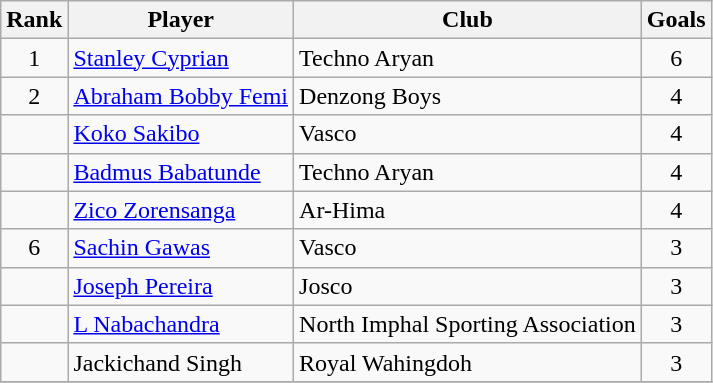<table class="wikitable" style="text-align:center">
<tr>
<th>Rank</th>
<th>Player</th>
<th>Club</th>
<th>Goals</th>
</tr>
<tr>
<td rowspan="1">1</td>
<td align="left"> <a href='#'>Stanley Cyprian</a></td>
<td align="left">Techno Aryan</td>
<td>6</td>
</tr>
<tr>
<td rowspan="1">2</td>
<td align="left"> <a href='#'>Abraham Bobby Femi</a></td>
<td align="left">Denzong Boys</td>
<td>4</td>
</tr>
<tr>
<td rowspan="1"></td>
<td align="left"> <a href='#'>Koko Sakibo</a></td>
<td align="left">Vasco</td>
<td>4</td>
</tr>
<tr>
<td rowspan="1"></td>
<td align="left"> <a href='#'>Badmus Babatunde</a></td>
<td align="left">Techno Aryan</td>
<td>4</td>
</tr>
<tr>
<td rowspan="1"></td>
<td align="left"> <a href='#'>Zico Zorensanga</a></td>
<td align="left">Ar-Hima</td>
<td>4</td>
</tr>
<tr>
<td rowspan="1">6</td>
<td align="left"> <a href='#'>Sachin Gawas</a></td>
<td align="left">Vasco</td>
<td>3</td>
</tr>
<tr>
<td rowspan="1"></td>
<td align="left"> <a href='#'>Joseph Pereira</a></td>
<td align="left">Josco</td>
<td>3</td>
</tr>
<tr>
<td rowspan="1"></td>
<td align="left"> <a href='#'>L Nabachandra</a></td>
<td align="left">North Imphal Sporting Association</td>
<td>3</td>
</tr>
<tr>
<td rowspan="1"></td>
<td align="left"> Jackichand Singh</td>
<td align="left">Royal Wahingdoh</td>
<td>3</td>
</tr>
<tr>
</tr>
</table>
